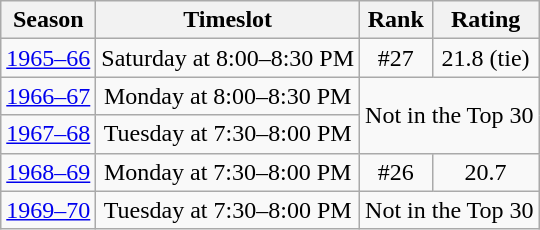<table class="wikitable" style="text-align:center">
<tr>
<th>Season</th>
<th>Timeslot</th>
<th>Rank</th>
<th>Rating</th>
</tr>
<tr>
<td><a href='#'>1965–66</a></td>
<td>Saturday at 8:00–8:30 PM</td>
<td>#27</td>
<td>21.8 (tie)</td>
</tr>
<tr>
<td><a href='#'>1966–67</a></td>
<td>Monday at 8:00–8:30 PM</td>
<td rowspan="2" colspan="2">Not in the Top 30</td>
</tr>
<tr>
<td><a href='#'>1967–68</a></td>
<td>Tuesday at 7:30–8:00 PM</td>
</tr>
<tr>
<td><a href='#'>1968–69</a></td>
<td>Monday at 7:30–8:00 PM</td>
<td>#26</td>
<td>20.7</td>
</tr>
<tr>
<td><a href='#'>1969–70</a></td>
<td>Tuesday at 7:30–8:00 PM</td>
<td colspan="2">Not in the Top 30</td>
</tr>
</table>
